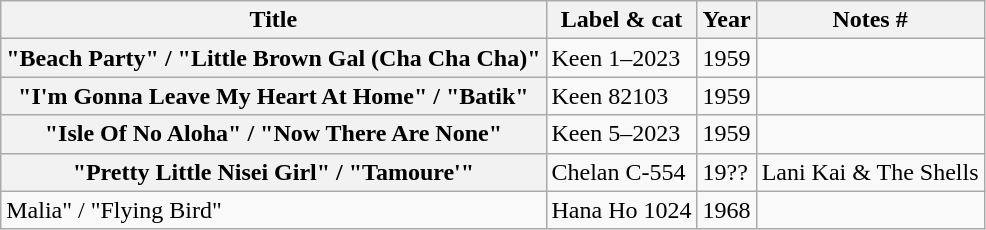<table class="wikitable plainrowheaders sortable">
<tr>
<th scope="col">Title</th>
<th scope="col">Label & cat</th>
<th scope="col">Year</th>
<th scope="col" class="unsortable">Notes #</th>
</tr>
<tr>
<th scope="row">"Beach Party" / "Little Brown Gal (Cha Cha Cha)"</th>
<td>Keen 1–2023</td>
<td>1959</td>
<td></td>
</tr>
<tr>
<th scope="row">"I'm Gonna Leave My Heart At Home" / "Batik"</th>
<td>Keen 82103</td>
<td>1959</td>
<td></td>
</tr>
<tr>
<th scope="row">"Isle Of No Aloha" / "Now There Are None"</th>
<td>Keen 5–2023</td>
<td>1959</td>
<td></td>
</tr>
<tr>
<th scope="row">"Pretty Little Nisei Girl" / "Tamoure'"</th>
<td>Chelan C-554</td>
<td>19??</td>
<td>Lani Kai & The Shells</td>
</tr>
<tr>
<td scope="row">Malia" / "Flying Bird"</td>
<td>Hana Ho 1024</td>
<td>1968</td>
<td></td>
</tr>
</table>
